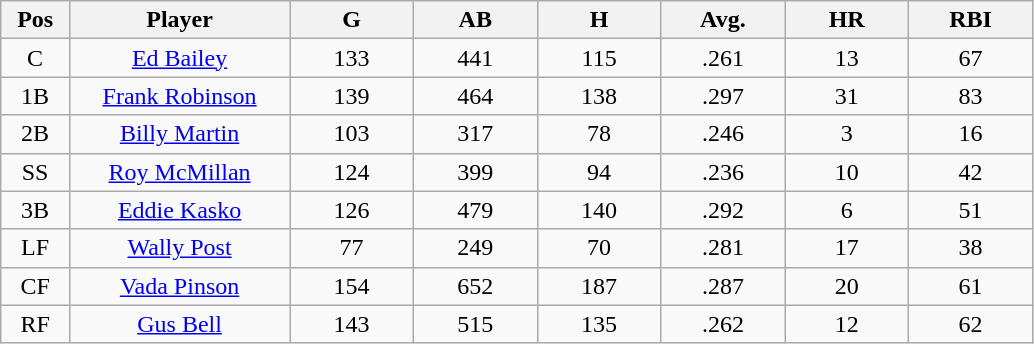<table class="wikitable sortable">
<tr>
<th bgcolor="#DDDDFF" width="5%">Pos</th>
<th bgcolor="#DDDDFF" width="16%">Player</th>
<th bgcolor="#DDDDFF" width="9%">G</th>
<th bgcolor="#DDDDFF" width="9%">AB</th>
<th bgcolor="#DDDDFF" width="9%">H</th>
<th bgcolor="#DDDDFF" width="9%">Avg.</th>
<th bgcolor="#DDDDFF" width="9%">HR</th>
<th bgcolor="#DDDDFF" width="9%">RBI</th>
</tr>
<tr align="center">
<td>C</td>
<td><a href='#'>Ed Bailey</a></td>
<td>133</td>
<td>441</td>
<td>115</td>
<td>.261</td>
<td>13</td>
<td>67</td>
</tr>
<tr align=center>
<td>1B</td>
<td><a href='#'>Frank Robinson</a></td>
<td>139</td>
<td>464</td>
<td>138</td>
<td>.297</td>
<td>31</td>
<td>83</td>
</tr>
<tr align=center>
<td>2B</td>
<td><a href='#'>Billy Martin</a></td>
<td>103</td>
<td>317</td>
<td>78</td>
<td>.246</td>
<td>3</td>
<td>16</td>
</tr>
<tr align=center>
<td>SS</td>
<td><a href='#'>Roy McMillan</a></td>
<td>124</td>
<td>399</td>
<td>94</td>
<td>.236</td>
<td>10</td>
<td>42</td>
</tr>
<tr align=center>
<td>3B</td>
<td><a href='#'>Eddie Kasko</a></td>
<td>126</td>
<td>479</td>
<td>140</td>
<td>.292</td>
<td>6</td>
<td>51</td>
</tr>
<tr align=center>
<td>LF</td>
<td><a href='#'>Wally Post</a></td>
<td>77</td>
<td>249</td>
<td>70</td>
<td>.281</td>
<td>17</td>
<td>38</td>
</tr>
<tr align=center>
<td>CF</td>
<td><a href='#'>Vada Pinson</a></td>
<td>154</td>
<td>652</td>
<td>187</td>
<td>.287</td>
<td>20</td>
<td>61</td>
</tr>
<tr align=center>
<td>RF</td>
<td><a href='#'>Gus Bell</a></td>
<td>143</td>
<td>515</td>
<td>135</td>
<td>.262</td>
<td>12</td>
<td>62</td>
</tr>
</table>
